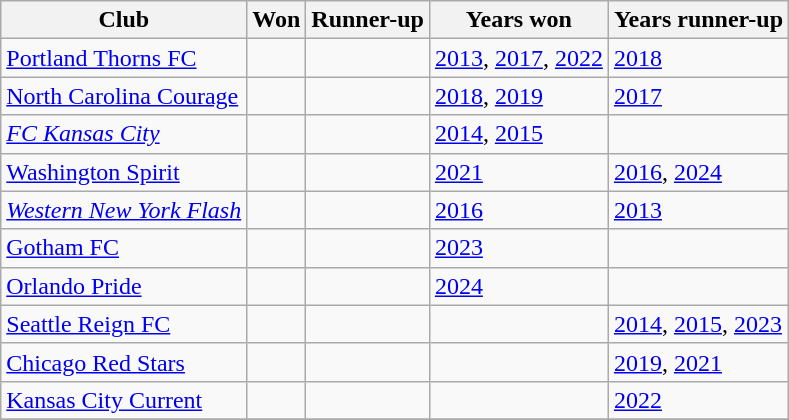<table class="wikitable sortable">
<tr>
<th scope="col">Club</th>
<th scope="col">Won</th>
<th scope="col">Runner-up</th>
<th scope="col">Years won</th>
<th scope="col">Years runner-up</th>
</tr>
<tr>
<td><a href='#'>Portland Thorns FC</a></td>
<td></td>
<td></td>
<td><a href='#'>2013</a>, <a href='#'>2017</a>, <a href='#'>2022</a></td>
<td><a href='#'>2018</a></td>
</tr>
<tr>
<td><a href='#'>North Carolina Courage</a></td>
<td></td>
<td></td>
<td><a href='#'>2018</a>, <a href='#'>2019</a></td>
<td><a href='#'>2017</a></td>
</tr>
<tr>
<td><em><a href='#'>FC Kansas City</a></em></td>
<td></td>
<td></td>
<td><a href='#'>2014</a>, <a href='#'>2015</a></td>
<td></td>
</tr>
<tr>
<td><a href='#'>Washington Spirit</a></td>
<td></td>
<td></td>
<td><a href='#'>2021</a></td>
<td><a href='#'>2016</a>, <a href='#'>2024</a></td>
</tr>
<tr>
<td><em><a href='#'>Western New York Flash</a></em></td>
<td></td>
<td></td>
<td><a href='#'>2016</a></td>
<td><a href='#'>2013</a></td>
</tr>
<tr>
<td><a href='#'>Gotham FC</a></td>
<td></td>
<td></td>
<td><a href='#'>2023</a></td>
<td></td>
</tr>
<tr>
<td><a href='#'>Orlando Pride</a></td>
<td></td>
<td></td>
<td><a href='#'>2024</a></td>
<td></td>
</tr>
<tr>
<td><a href='#'>Seattle Reign FC</a></td>
<td></td>
<td></td>
<td></td>
<td><a href='#'>2014</a>, <a href='#'>2015</a>, <a href='#'>2023</a></td>
</tr>
<tr>
<td><a href='#'>Chicago Red Stars</a></td>
<td></td>
<td></td>
<td></td>
<td><a href='#'>2019</a>, <a href='#'>2021</a></td>
</tr>
<tr>
<td><a href='#'>Kansas City Current</a></td>
<td></td>
<td></td>
<td></td>
<td><a href='#'>2022</a></td>
</tr>
<tr>
</tr>
</table>
